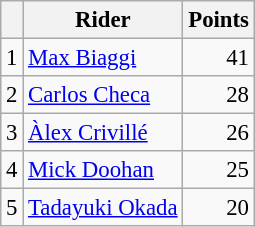<table class="wikitable" style="font-size: 95%;">
<tr>
<th></th>
<th>Rider</th>
<th>Points</th>
</tr>
<tr>
<td align=center>1</td>
<td> <a href='#'>Max Biaggi</a></td>
<td align=right>41</td>
</tr>
<tr>
<td align=center>2</td>
<td> <a href='#'>Carlos Checa</a></td>
<td align=right>28</td>
</tr>
<tr>
<td align=center>3</td>
<td> <a href='#'>Àlex Crivillé</a></td>
<td align=right>26</td>
</tr>
<tr>
<td align=center>4</td>
<td> <a href='#'>Mick Doohan</a></td>
<td align=right>25</td>
</tr>
<tr>
<td align=center>5</td>
<td> <a href='#'>Tadayuki Okada</a></td>
<td align=right>20</td>
</tr>
</table>
